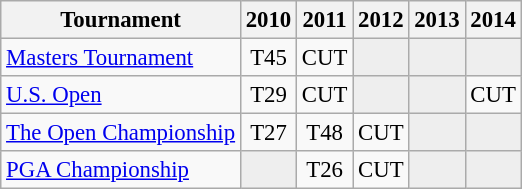<table class="wikitable" style="font-size:95%;text-align:center;">
<tr>
<th>Tournament</th>
<th>2010</th>
<th>2011</th>
<th>2012</th>
<th>2013</th>
<th>2014</th>
</tr>
<tr>
<td align=left><a href='#'>Masters Tournament</a></td>
<td>T45</td>
<td>CUT</td>
<td style="background:#eeeeee;"></td>
<td style="background:#eeeeee;"></td>
<td style="background:#eeeeee;"></td>
</tr>
<tr>
<td align=left><a href='#'>U.S. Open</a></td>
<td>T29</td>
<td>CUT</td>
<td style="background:#eeeeee;"></td>
<td style="background:#eeeeee;"></td>
<td>CUT</td>
</tr>
<tr>
<td align=left><a href='#'>The Open Championship</a></td>
<td>T27</td>
<td>T48</td>
<td>CUT</td>
<td style="background:#eeeeee;"></td>
<td style="background:#eeeeee;"></td>
</tr>
<tr>
<td align=left><a href='#'>PGA Championship</a></td>
<td style="background:#eeeeee;"></td>
<td>T26</td>
<td>CUT</td>
<td style="background:#eeeeee;"></td>
<td style="background:#eeeeee;"></td>
</tr>
</table>
